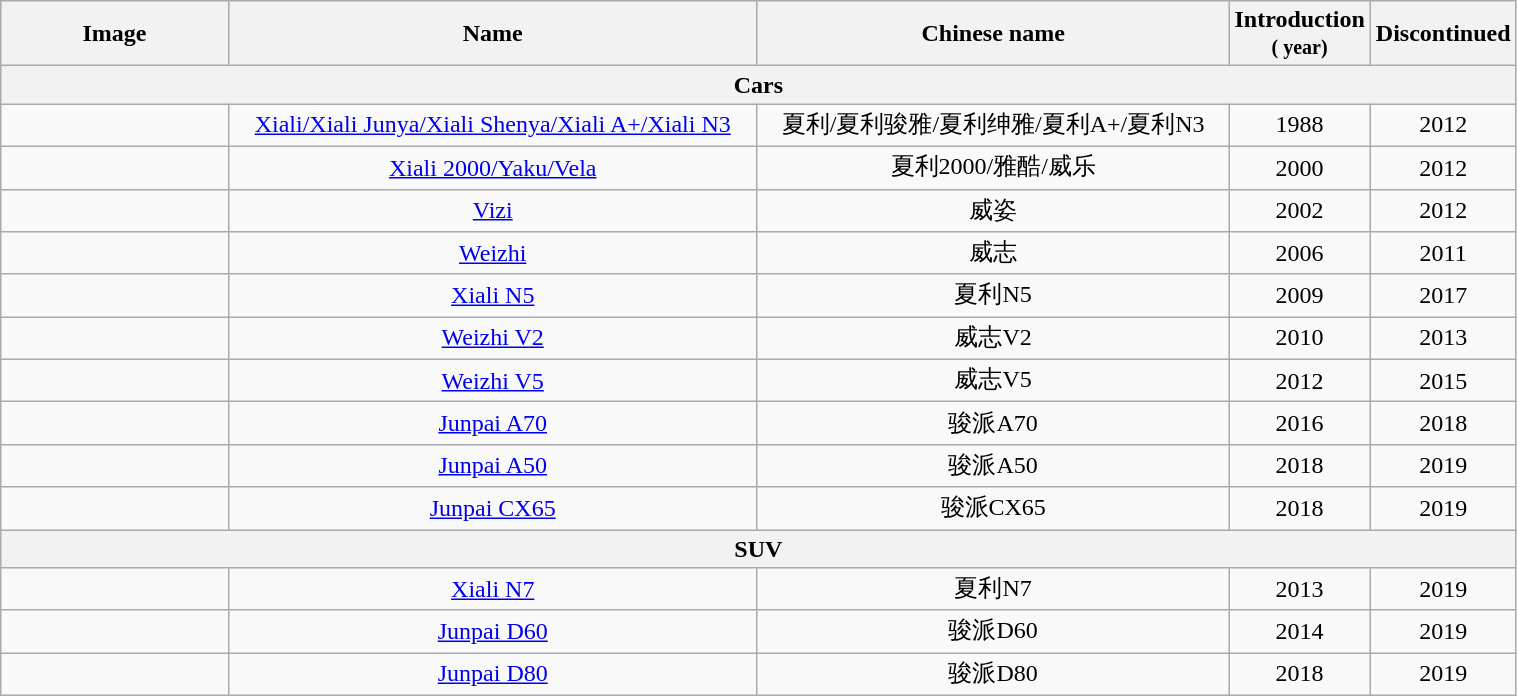<table class="wikitable sortable" style="text-align: center; width: 80%">
<tr>
<th class="unsortable" width="15%">Image</th>
<th>Name</th>
<th class="unsortable">Chinese name</th>
<th width="9%">Introduction<br><small>( year)</small></th>
<th width="9%">Discontinued</th>
</tr>
<tr>
<th colspan="5">Cars</th>
</tr>
<tr>
<td></td>
<td><a href='#'>Xiali/Xiali Junya/Xiali Shenya/Xiali A+/Xiali N3</a></td>
<td>夏利/夏利骏雅/夏利绅雅/夏利A+/夏利N3</td>
<td>1988</td>
<td>2012</td>
</tr>
<tr>
<td></td>
<td><a href='#'>Xiali 2000/Yaku/Vela</a></td>
<td>夏利2000/雅酷/威乐</td>
<td>2000</td>
<td>2012</td>
</tr>
<tr>
<td></td>
<td><a href='#'>Vizi</a></td>
<td>威姿</td>
<td>2002</td>
<td>2012</td>
</tr>
<tr>
<td></td>
<td><a href='#'>Weizhi</a></td>
<td>威志</td>
<td>2006</td>
<td>2011</td>
</tr>
<tr>
<td></td>
<td><a href='#'>Xiali N5</a></td>
<td>夏利N5</td>
<td>2009</td>
<td>2017</td>
</tr>
<tr>
<td></td>
<td><a href='#'>Weizhi V2</a></td>
<td>威志V2</td>
<td>2010</td>
<td>2013</td>
</tr>
<tr>
<td></td>
<td><a href='#'>Weizhi V5</a></td>
<td>威志V5</td>
<td>2012</td>
<td>2015</td>
</tr>
<tr>
<td></td>
<td><a href='#'>Junpai A70</a></td>
<td>骏派A70</td>
<td>2016</td>
<td>2018</td>
</tr>
<tr>
<td></td>
<td><a href='#'>Junpai A50</a></td>
<td>骏派A50</td>
<td>2018</td>
<td>2019</td>
</tr>
<tr>
<td></td>
<td><a href='#'>Junpai CX65</a></td>
<td>骏派CX65</td>
<td>2018</td>
<td>2019</td>
</tr>
<tr>
<th colspan="5">SUV</th>
</tr>
<tr>
<td></td>
<td><a href='#'>Xiali N7</a></td>
<td>夏利N7</td>
<td>2013</td>
<td>2019</td>
</tr>
<tr>
<td></td>
<td><a href='#'>Junpai D60</a></td>
<td>骏派D60</td>
<td>2014</td>
<td>2019</td>
</tr>
<tr>
<td></td>
<td><a href='#'>Junpai D80</a></td>
<td>骏派D80</td>
<td>2018</td>
<td>2019</td>
</tr>
</table>
